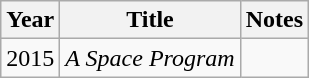<table class="wikitable plainrowheaders sortable" style="margin-right: 0;">
<tr>
<th scope="col">Year</th>
<th scope="col">Title</th>
<th scope="col" class="unsortable">Notes</th>
</tr>
<tr>
<td>2015</td>
<td><em>A Space Program</em></td>
<td></td>
</tr>
</table>
